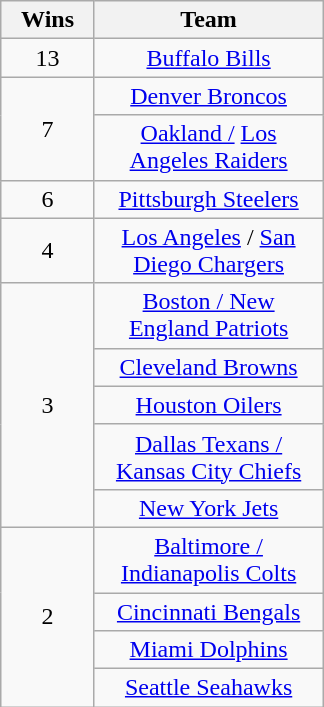<table class="wikitable" style="text-align:center; margin-left:1em">
<tr>
<th width="55">Wins</th>
<th align="center" width="145">Team</th>
</tr>
<tr>
<td>13</td>
<td><a href='#'>Buffalo Bills</a></td>
</tr>
<tr>
<td rowspan=2>7</td>
<td><a href='#'>Denver Broncos</a></td>
</tr>
<tr>
<td><a href='#'>Oakland /</a> <a href='#'>Los Angeles Raiders</a></td>
</tr>
<tr>
<td>6</td>
<td><a href='#'>Pittsburgh Steelers</a></td>
</tr>
<tr>
<td>4</td>
<td><a href='#'>Los Angeles</a> / <a href='#'>San Diego Chargers</a></td>
</tr>
<tr>
<td rowspan=5>3</td>
<td><a href='#'>Boston / New England Patriots</a></td>
</tr>
<tr>
<td><a href='#'>Cleveland Browns</a></td>
</tr>
<tr>
<td><a href='#'>Houston Oilers</a></td>
</tr>
<tr>
<td><a href='#'>Dallas Texans / Kansas City Chiefs</a></td>
</tr>
<tr>
<td><a href='#'>New York Jets</a></td>
</tr>
<tr>
<td rowspan=4>2</td>
<td><a href='#'>Baltimore /</a> <a href='#'>Indianapolis Colts</a></td>
</tr>
<tr>
<td><a href='#'>Cincinnati Bengals</a></td>
</tr>
<tr>
<td><a href='#'>Miami Dolphins</a></td>
</tr>
<tr>
<td><a href='#'>Seattle Seahawks</a></td>
</tr>
</table>
